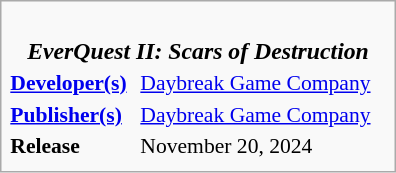<table class="infobox" style="float:right; width:264px; font-size:90%;">
<tr>
<td colspan=2 style="font-size:110%; text-align:center;"><br><strong><em>EverQuest II: Scars of Destruction</em></strong><br></td>
</tr>
<tr>
<td><strong><a href='#'>Developer(s)</a></strong></td>
<td><a href='#'>Daybreak Game Company</a></td>
</tr>
<tr>
<td><strong><a href='#'>Publisher(s)</a></strong></td>
<td><a href='#'>Daybreak Game Company</a></td>
</tr>
<tr>
<td><strong>Release</strong></td>
<td>November 20, 2024</td>
</tr>
<tr>
</tr>
</table>
